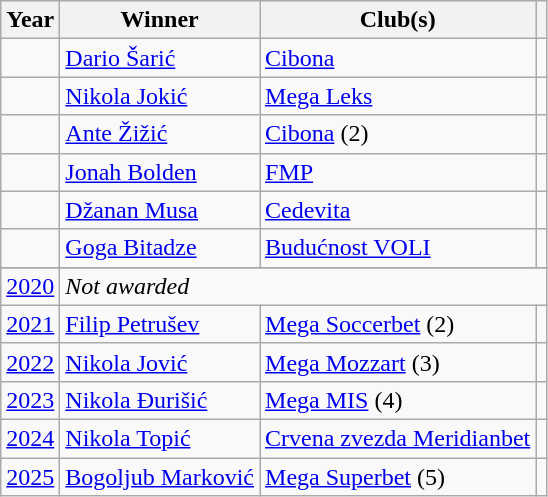<table class="wikitable">
<tr>
<th>Year</th>
<th>Winner</th>
<th>Club(s)</th>
<th></th>
</tr>
<tr>
<td></td>
<td> <a href='#'>Dario Šarić</a></td>
<td> <a href='#'>Cibona</a></td>
<td align="center"></td>
</tr>
<tr>
<td></td>
<td> <a href='#'>Nikola Jokić</a></td>
<td> <a href='#'>Mega Leks</a></td>
<td></td>
</tr>
<tr>
<td></td>
<td> <a href='#'>Ante Žižić</a></td>
<td> <a href='#'>Cibona</a> (2)</td>
<td></td>
</tr>
<tr>
<td></td>
<td> <a href='#'>Jonah Bolden</a></td>
<td> <a href='#'>FMP</a></td>
<td></td>
</tr>
<tr>
<td></td>
<td> <a href='#'>Džanan Musa</a></td>
<td> <a href='#'>Cedevita</a></td>
<td align="center"></td>
</tr>
<tr>
<td></td>
<td> <a href='#'>Goga Bitadze</a></td>
<td> <a href='#'>Budućnost VOLI</a></td>
<td align="center"></td>
</tr>
<tr>
</tr>
<tr>
<td><a href='#'>2020</a></td>
<td colspan=3><em>Not awarded</em></td>
</tr>
<tr>
<td><a href='#'>2021</a></td>
<td> <a href='#'>Filip Petrušev</a></td>
<td> <a href='#'>Mega Soccerbet</a> (2)</td>
<td align="center"></td>
</tr>
<tr>
<td><a href='#'>2022</a></td>
<td> <a href='#'>Nikola Jović</a></td>
<td> <a href='#'>Mega Mozzart</a> (3)</td>
<td align="center"></td>
</tr>
<tr>
<td><a href='#'>2023</a></td>
<td> <a href='#'>Nikola Đurišić</a></td>
<td> <a href='#'>Mega MIS</a> (4)</td>
<td align="center"></td>
</tr>
<tr>
<td><a href='#'>2024</a></td>
<td> <a href='#'>Nikola Topić</a></td>
<td> <a href='#'>Crvena zvezda Meridianbet</a></td>
<td align="center"></td>
</tr>
<tr>
<td><a href='#'>2025</a></td>
<td> <a href='#'>Bogoljub Marković</a></td>
<td> <a href='#'>Mega Superbet</a> (5)</td>
<td align="center"></td>
</tr>
</table>
